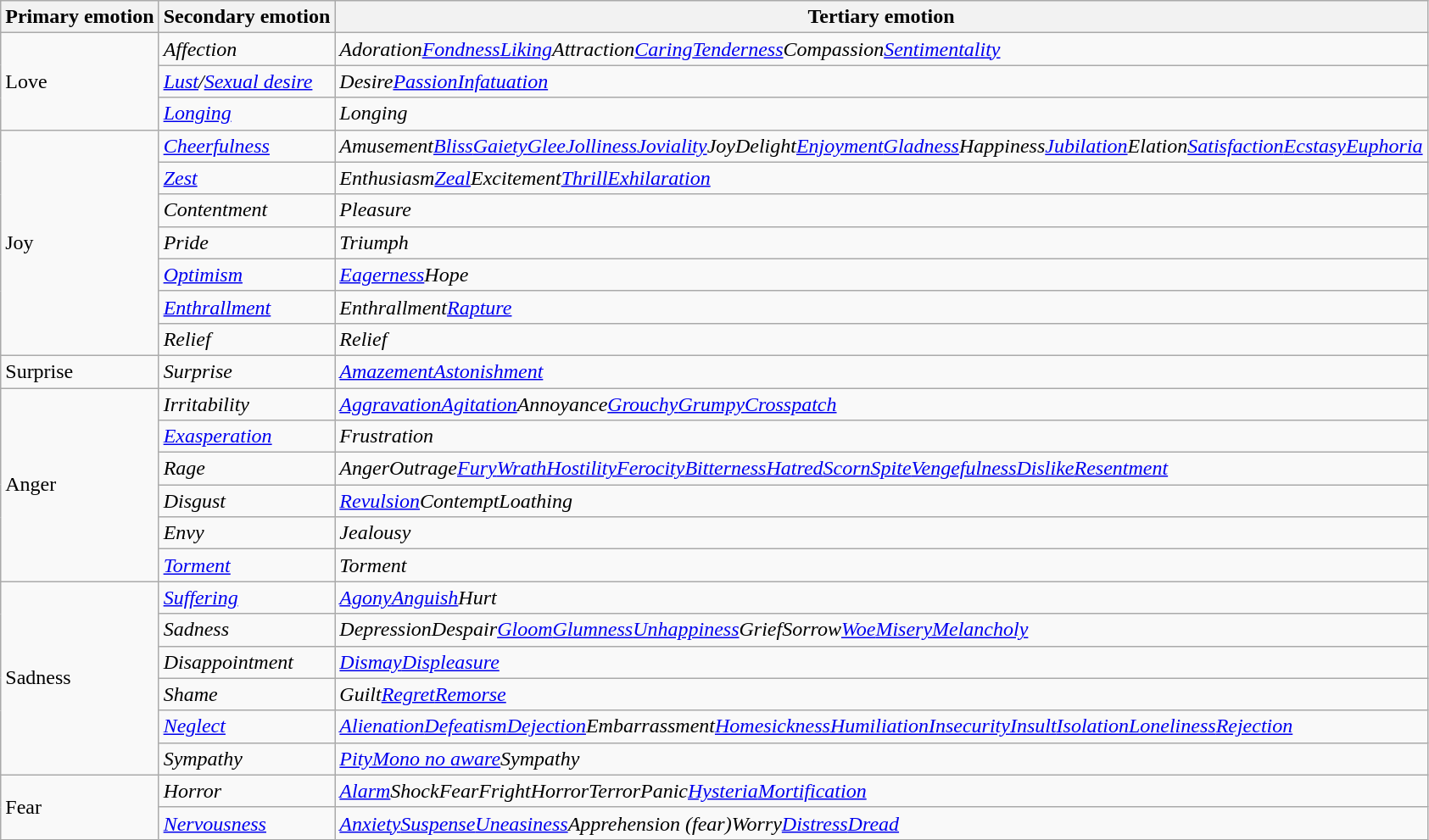<table class="wikitable">
<tr>
<th>Primary emotion</th>
<th>Secondary emotion</th>
<th>Tertiary emotion</th>
</tr>
<tr>
<td rowspan="3">Love</td>
<td><em>Affection</em></td>
<td><em>Adoration<a href='#'>Fondness</a><a href='#'>Liking</a>Attraction<a href='#'>Caring</a><a href='#'>Tenderness</a>Compassion<a href='#'>Sentimentality</a></em></td>
</tr>
<tr>
<td><em><a href='#'>Lust</a>/<a href='#'>Sexual desire</a></em></td>
<td><em>Desire<a href='#'>Passion</a><a href='#'>Infatuation</a></em></td>
</tr>
<tr>
<td><em><a href='#'>Longing</a></em></td>
<td><em>Longing</em></td>
</tr>
<tr>
<td rowspan="7">Joy</td>
<td><em><a href='#'>Cheerfulness</a></em></td>
<td><em>Amusement<a href='#'>Bliss</a><a href='#'>Gaiety</a><a href='#'>Glee</a><a href='#'>Jolliness</a><a href='#'>Joviality</a>JoyDelight<a href='#'>Enjoyment</a><a href='#'>Gladness</a>Happiness<a href='#'>Jubilation</a>Elation<a href='#'>Satisfaction</a><a href='#'>Ecstasy</a><a href='#'>Euphoria</a></em></td>
</tr>
<tr>
<td><em><a href='#'>Zest</a></em></td>
<td><em>Enthusiasm<a href='#'>Zeal</a>Excitement<a href='#'>Thrill</a><a href='#'>Exhilaration</a></em></td>
</tr>
<tr>
<td><em>Contentment</em></td>
<td><em>Pleasure</em></td>
</tr>
<tr>
<td><em>Pride</em></td>
<td><em>Triumph</em></td>
</tr>
<tr>
<td><em><a href='#'>Optimism</a></em></td>
<td><em><a href='#'>Eagerness</a>Hope</em></td>
</tr>
<tr>
<td><em><a href='#'>Enthrallment</a></em></td>
<td><em>Enthrallment<a href='#'>Rapture</a></em></td>
</tr>
<tr>
<td><em>Relief</em></td>
<td><em>Relief</em></td>
</tr>
<tr>
<td>Surprise</td>
<td><em>Surprise</em></td>
<td><em><a href='#'>Amazement</a><a href='#'>Astonishment</a></em></td>
</tr>
<tr>
<td rowspan="6">Anger</td>
<td><em>Irritability</em></td>
<td><em><a href='#'>Aggravation</a><a href='#'>Agitation</a>Annoyance<a href='#'>Grouchy</a><a href='#'>Grumpy</a><a href='#'>Crosspatch</a></em></td>
</tr>
<tr>
<td><em><a href='#'>Exasperation</a></em></td>
<td><em>Frustration</em></td>
</tr>
<tr>
<td><em>Rage</em></td>
<td><em>AngerOutrage<a href='#'>Fury</a><a href='#'>Wrath</a><a href='#'>Hostility</a><a href='#'>Ferocity</a><a href='#'>Bitterness</a><a href='#'>Hatred</a><a href='#'>Scorn</a><a href='#'>Spite</a><a href='#'>Vengefulness</a><a href='#'>Dislike</a><a href='#'>Resentment</a></em></td>
</tr>
<tr>
<td><em>Disgust</em></td>
<td><em><a href='#'>Revulsion</a>ContemptLoathing</em></td>
</tr>
<tr>
<td><em>Envy</em></td>
<td><em>Jealousy</em></td>
</tr>
<tr>
<td><em><a href='#'>Torment</a></em></td>
<td><em>Torment</em></td>
</tr>
<tr>
<td rowspan="6">Sadness</td>
<td><em><a href='#'>Suffering</a></em></td>
<td><em><a href='#'>Agony</a><a href='#'>Anguish</a>Hurt</em></td>
</tr>
<tr>
<td><em>Sadness</em></td>
<td><em>DepressionDespair<a href='#'>Gloom</a><a href='#'>Glumness</a><a href='#'>Unhappiness</a>GriefSorrow<a href='#'>Woe</a><a href='#'>Misery</a><a href='#'>Melancholy</a></em></td>
</tr>
<tr>
<td><em>Disappointment</em></td>
<td><em><a href='#'>Dismay</a><a href='#'>Displeasure</a></em></td>
</tr>
<tr>
<td><em>Shame</em></td>
<td><em>Guilt<a href='#'>Regret</a><a href='#'>Remorse</a></em></td>
</tr>
<tr>
<td><em><a href='#'>Neglect</a></em></td>
<td><em><a href='#'>Alienation</a><a href='#'>Defeatism</a><a href='#'>Dejection</a>Embarrassment<a href='#'>Homesickness</a><a href='#'>Humiliation</a><a href='#'>Insecurity</a><a href='#'>Insult</a><a href='#'>Isolation</a><a href='#'>Loneliness</a><a href='#'>Rejection</a></em></td>
</tr>
<tr>
<td><em>Sympathy</em></td>
<td><em><a href='#'>Pity</a></em><em><a href='#'>Mono no aware</a></em><em>Sympathy</em></td>
</tr>
<tr>
<td rowspan="2">Fear</td>
<td><em>Horror</em></td>
<td><em><a href='#'>Alarm</a>ShockFearFrightHorrorTerrorPanic<a href='#'>Hysteria</a><a href='#'>Mortification</a></em></td>
</tr>
<tr>
<td><em><a href='#'>Nervousness</a></em></td>
<td><em><a href='#'>Anxiety</a><a href='#'>Suspense</a><a href='#'>Uneasiness</a>Apprehension (fear)Worry<a href='#'>Distress</a><a href='#'>Dread</a></em></td>
</tr>
</table>
